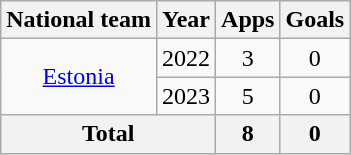<table class=wikitable style="text-align:center">
<tr>
<th>National team</th>
<th>Year</th>
<th>Apps</th>
<th>Goals</th>
</tr>
<tr>
<td rowspan=2><a href='#'>Estonia</a></td>
<td>2022</td>
<td>3</td>
<td>0</td>
</tr>
<tr>
<td>2023</td>
<td>5</td>
<td>0</td>
</tr>
<tr>
<th colspan="2">Total</th>
<th>8</th>
<th>0</th>
</tr>
</table>
